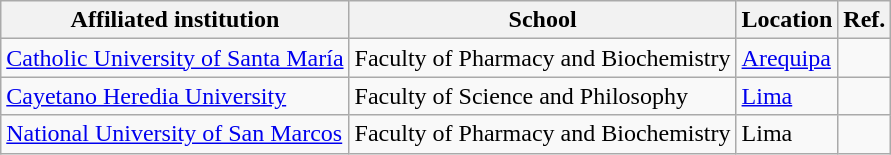<table class="wikitable sortable">
<tr>
<th>Affiliated institution</th>
<th>School</th>
<th>Location</th>
<th>Ref.</th>
</tr>
<tr>
<td><a href='#'>Catholic University of Santa María</a></td>
<td>Faculty of Pharmacy and Biochemistry</td>
<td><a href='#'>Arequipa</a></td>
<td></td>
</tr>
<tr>
<td><a href='#'>Cayetano Heredia University</a></td>
<td>Faculty of Science and Philosophy</td>
<td><a href='#'>Lima</a></td>
<td></td>
</tr>
<tr>
<td><a href='#'>National University of San Marcos</a></td>
<td>Faculty of Pharmacy and Biochemistry</td>
<td>Lima</td>
<td></td>
</tr>
</table>
